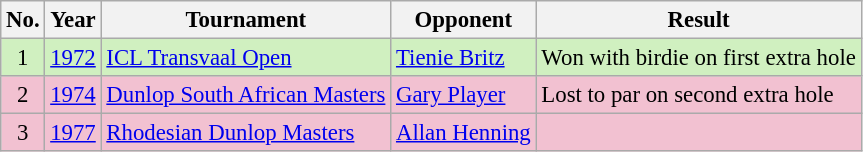<table class="wikitable" style="font-size:95%;">
<tr>
<th>No.</th>
<th>Year</th>
<th>Tournament</th>
<th>Opponent</th>
<th>Result</th>
</tr>
<tr style="background:#D0F0C0;">
<td align=center>1</td>
<td><a href='#'>1972</a></td>
<td><a href='#'>ICL Transvaal Open</a></td>
<td> <a href='#'>Tienie Britz</a></td>
<td>Won with birdie on first extra hole</td>
</tr>
<tr style="background:#F2C1D1;">
<td align=center>2</td>
<td><a href='#'>1974</a></td>
<td><a href='#'>Dunlop South African Masters</a></td>
<td> <a href='#'>Gary Player</a></td>
<td>Lost to par on second extra hole</td>
</tr>
<tr style="background:#F2C1D1;">
<td align=center>3</td>
<td><a href='#'>1977</a></td>
<td><a href='#'>Rhodesian Dunlop Masters</a></td>
<td> <a href='#'>Allan Henning</a></td>
<td></td>
</tr>
</table>
